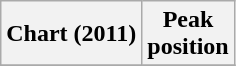<table class="wikitable plainrowheaders" style="text-align:center">
<tr>
<th scope=col>Chart (2011)</th>
<th scope=col>Peak<br>position</th>
</tr>
<tr>
</tr>
</table>
